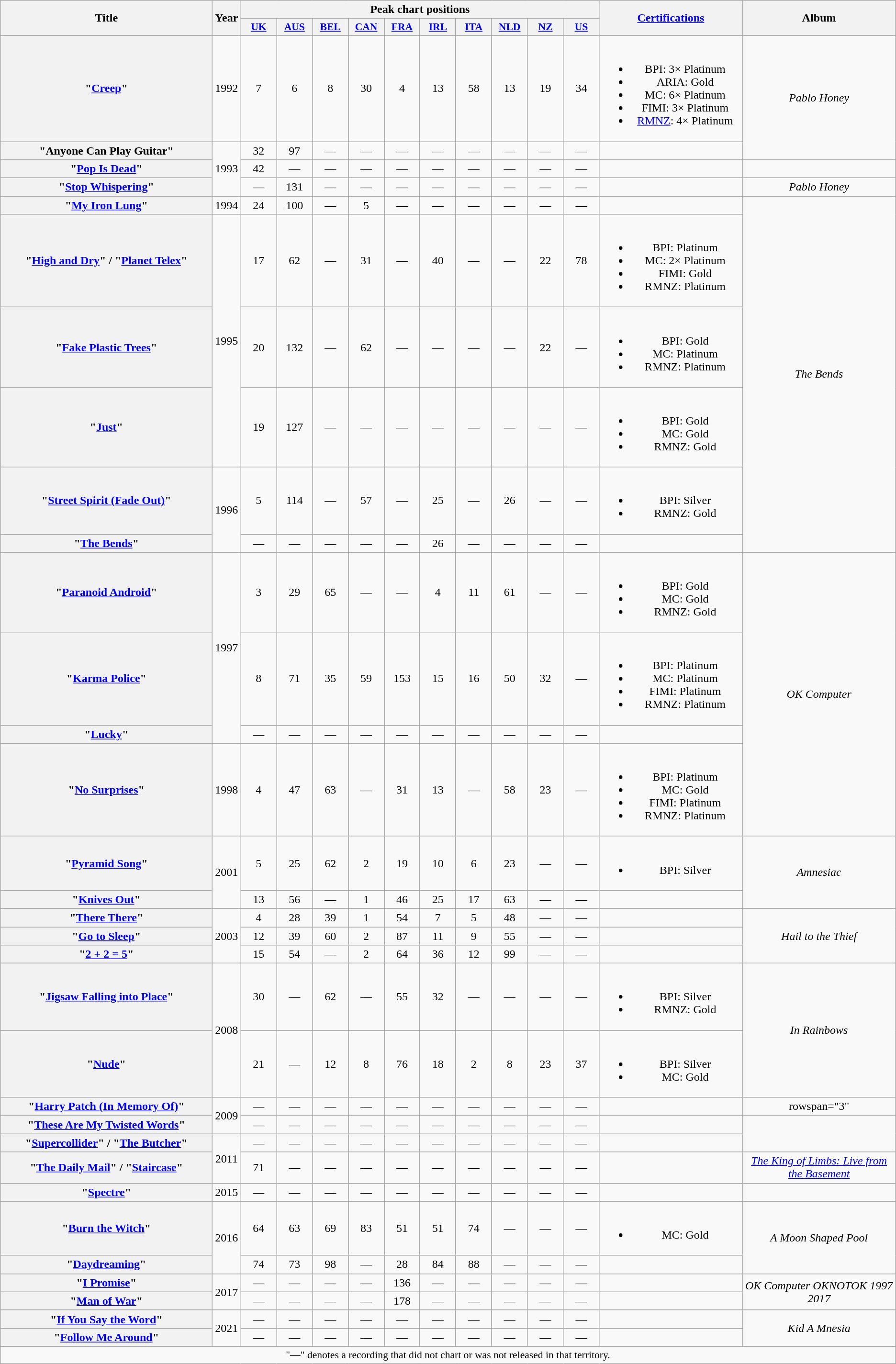<table class="wikitable plainrowheaders" style="text-align:center;">
<tr>
<th scope="col" rowspan="2" style="width:18em;">Title</th>
<th scope="col" rowspan="2">Year</th>
<th scope="col" colspan="10">Peak chart positions</th>
<th scope="col" rowspan="2" style="width:12em;"><a href='#'>Certifications</a></th>
<th scope="col" rowspan="2">Album</th>
</tr>
<tr>
<th scope="col" style="width:3em;font-size:90%;"><a href='#'>UK</a><br></th>
<th scope="col" style="width:3em;font-size:90%;"><a href='#'>AUS</a><br></th>
<th scope="col" style="width:3em;font-size:90%;"><a href='#'>BEL</a><br></th>
<th scope="col" style="width:3em;font-size:90%;"><a href='#'>CAN</a><br></th>
<th scope="col" style="width:3em;font-size:90%;"><a href='#'>FRA</a><br></th>
<th scope="col" style="width:3em;font-size:90%;"><a href='#'>IRL</a><br></th>
<th scope="col" style="width:3em;font-size:90%;"><a href='#'>ITA</a><br></th>
<th scope="col" style="width:3em;font-size:90%;"><a href='#'>NLD</a><br></th>
<th scope="col" style="width:3em;font-size:90%;"><a href='#'>NZ</a><br></th>
<th scope="col" style="width:3em;font-size:90%;"><a href='#'>US</a><br></th>
</tr>
<tr>
<th scope="row">"<a href='#'>Creep</a>"</th>
<td>1992</td>
<td>7</td>
<td>6</td>
<td>8</td>
<td>30</td>
<td>4</td>
<td>13</td>
<td>58</td>
<td>13</td>
<td>19</td>
<td>34</td>
<td><br><ul><li>BPI: 3× Platinum</li><li>ARIA: Gold</li><li>MC: 6× Platinum</li><li>FIMI: 3× Platinum</li><li><a href='#'>RMNZ</a>: 4× Platinum</li></ul></td>
<td rowspan="2"><em>Pablo Honey</em></td>
</tr>
<tr>
<th scope="row">"Anyone Can Play Guitar"</th>
<td rowspan="3">1993</td>
<td>32</td>
<td>97</td>
<td>—</td>
<td>—</td>
<td>—</td>
<td>—</td>
<td>—</td>
<td>—</td>
<td>—</td>
<td>—</td>
<td></td>
</tr>
<tr>
<th scope="row">"<a href='#'>Pop Is Dead</a>"</th>
<td>42</td>
<td>—</td>
<td>—</td>
<td>—</td>
<td>—</td>
<td>—</td>
<td>—</td>
<td>—</td>
<td>—</td>
<td>—</td>
<td></td>
<td></td>
</tr>
<tr>
<th scope="row">"<a href='#'>Stop Whispering</a>"</th>
<td>—</td>
<td>131</td>
<td>—</td>
<td>—</td>
<td>—</td>
<td>—</td>
<td>—</td>
<td>—</td>
<td>—</td>
<td>—</td>
<td></td>
<td><em>Pablo Honey</em></td>
</tr>
<tr>
<th scope="row">"<a href='#'>My Iron Lung</a>"</th>
<td>1994</td>
<td>24</td>
<td>100</td>
<td>—</td>
<td>5</td>
<td>—</td>
<td>—</td>
<td>—</td>
<td>—</td>
<td>—</td>
<td>—</td>
<td></td>
<td rowspan="6"><em>The Bends</em></td>
</tr>
<tr>
<th scope="row">"<a href='#'>High and Dry</a>" / "<a href='#'>Planet Telex</a>"</th>
<td rowspan="3">1995</td>
<td>17</td>
<td>62</td>
<td>—</td>
<td>31</td>
<td>—</td>
<td>40</td>
<td>—</td>
<td>—</td>
<td>22</td>
<td>78</td>
<td><br><ul><li>BPI: Platinum</li><li>MC: 2× Platinum</li><li>FIMI: Gold</li><li>RMNZ: Platinum</li></ul></td>
</tr>
<tr>
<th scope="row">"<a href='#'>Fake Plastic Trees</a>"</th>
<td>20</td>
<td>132</td>
<td>—</td>
<td>62</td>
<td>—</td>
<td>—</td>
<td>—</td>
<td>—</td>
<td>22</td>
<td>—</td>
<td><br><ul><li>BPI: Gold</li><li>MC: Platinum</li><li>RMNZ: Platinum</li></ul></td>
</tr>
<tr>
<th scope="row">"<a href='#'>Just</a>"</th>
<td>19</td>
<td>127</td>
<td>—</td>
<td>—</td>
<td>—</td>
<td>—</td>
<td>—</td>
<td>—</td>
<td>—</td>
<td>—</td>
<td><br><ul><li>BPI: Gold</li><li>MC: Gold</li><li>RMNZ: Gold</li></ul></td>
</tr>
<tr>
<th scope="row">"<a href='#'>Street Spirit (Fade Out)</a>"</th>
<td rowspan="2">1996</td>
<td>5</td>
<td>114</td>
<td>—</td>
<td>57</td>
<td>—</td>
<td>25</td>
<td>—</td>
<td>26</td>
<td>—</td>
<td>—</td>
<td><br><ul><li>BPI: Silver</li><li>RMNZ: Gold</li></ul></td>
</tr>
<tr>
<th scope="row">"<a href='#'>The Bends</a>"</th>
<td>—</td>
<td>—</td>
<td>—</td>
<td>—</td>
<td>—</td>
<td>26</td>
<td>—</td>
<td>—</td>
<td>—</td>
<td>—</td>
</tr>
<tr>
<th scope="row">"<a href='#'>Paranoid Android</a>"</th>
<td rowspan="3">1997</td>
<td>3</td>
<td>29</td>
<td>65</td>
<td>—</td>
<td>—</td>
<td>4</td>
<td>11</td>
<td>61</td>
<td>—</td>
<td>—</td>
<td><br><ul><li>BPI: Gold</li><li>MC: Gold</li><li>RMNZ: Gold</li></ul></td>
<td rowspan="4"><em>OK Computer</em></td>
</tr>
<tr>
<th scope="row">"<a href='#'>Karma Police</a>"</th>
<td>8</td>
<td>71</td>
<td>35</td>
<td>59</td>
<td>153</td>
<td>15</td>
<td>16</td>
<td>50</td>
<td>32</td>
<td>—</td>
<td><br><ul><li>BPI: Platinum</li><li>MC: Platinum</li><li>FIMI: Platinum</li><li>RMNZ: Platinum</li></ul></td>
</tr>
<tr>
<th scope="row">"<a href='#'>Lucky</a>"</th>
<td>—</td>
<td>—</td>
<td>—</td>
<td>—</td>
<td>—</td>
<td>—</td>
<td>—</td>
<td>—</td>
<td>—</td>
<td>—</td>
<td></td>
</tr>
<tr>
<th scope="row">"<a href='#'>No Surprises</a>"</th>
<td>1998</td>
<td>4</td>
<td>47</td>
<td>63</td>
<td>—</td>
<td>31</td>
<td>13</td>
<td>—</td>
<td>58</td>
<td>23</td>
<td>—</td>
<td><br><ul><li>BPI: Platinum</li><li>MC: Gold</li><li>FIMI: Platinum</li><li>RMNZ: Platinum</li></ul></td>
</tr>
<tr>
<th scope="row">"<a href='#'>Pyramid Song</a>"</th>
<td rowspan="2">2001</td>
<td>5</td>
<td>25</td>
<td>62</td>
<td>2</td>
<td>19</td>
<td>10</td>
<td>6</td>
<td>23</td>
<td>—</td>
<td>—</td>
<td><br><ul><li>BPI: Silver</li></ul></td>
<td rowspan="2"><em>Amnesiac</em></td>
</tr>
<tr>
<th scope="row">"<a href='#'>Knives Out</a>"</th>
<td>13</td>
<td>56</td>
<td>—</td>
<td>1</td>
<td>46</td>
<td>25</td>
<td>17</td>
<td>63</td>
<td>—</td>
<td>—</td>
<td></td>
</tr>
<tr>
<th scope="row">"<a href='#'>There There</a>"</th>
<td rowspan="3">2003</td>
<td>4</td>
<td>28</td>
<td>39</td>
<td>1</td>
<td>54</td>
<td>7</td>
<td>5</td>
<td>48</td>
<td>—</td>
<td>—</td>
<td></td>
<td rowspan="3"><em>Hail to the Thief</em></td>
</tr>
<tr>
<th scope="row">"<a href='#'>Go to Sleep</a>"</th>
<td>12</td>
<td>39</td>
<td>60</td>
<td>2</td>
<td>87</td>
<td>11</td>
<td>9</td>
<td>55</td>
<td>—</td>
<td>—</td>
<td></td>
</tr>
<tr>
<th scope="row">"<a href='#'>2 + 2 = 5</a>"</th>
<td>15</td>
<td>54</td>
<td>—</td>
<td>2</td>
<td>64</td>
<td>36</td>
<td>12</td>
<td>99</td>
<td>—</td>
<td>—</td>
<td></td>
</tr>
<tr>
<th scope="row">"<a href='#'>Jigsaw Falling into Place</a>"</th>
<td rowspan="2">2008</td>
<td>30</td>
<td>—</td>
<td>62</td>
<td>—</td>
<td>55</td>
<td>32</td>
<td>—</td>
<td>—</td>
<td>—</td>
<td>—</td>
<td><br><ul><li>BPI: Silver</li><li>RMNZ: Gold</li></ul></td>
<td rowspan="2"><em>In Rainbows</em></td>
</tr>
<tr>
<th scope="row">"<a href='#'>Nude</a>"</th>
<td>21</td>
<td>—</td>
<td>12</td>
<td>8</td>
<td>76</td>
<td>18</td>
<td>2</td>
<td>8</td>
<td>23</td>
<td>37</td>
<td><br><ul><li>BPI: Silver</li><li>MC: Gold</li></ul></td>
</tr>
<tr>
<th scope="row">"<a href='#'>Harry Patch (In Memory Of)</a>"</th>
<td rowspan="2">2009</td>
<td>—</td>
<td>—</td>
<td>—</td>
<td>—</td>
<td>—</td>
<td>—</td>
<td>—</td>
<td>—</td>
<td>—</td>
<td>—</td>
<td></td>
<td>rowspan="3" </td>
</tr>
<tr>
<th scope="row">"<a href='#'>These Are My Twisted Words</a>"</th>
<td>—</td>
<td>—</td>
<td>—</td>
<td>—</td>
<td>—</td>
<td>—</td>
<td>—</td>
<td>—</td>
<td>—</td>
<td>—</td>
<td></td>
</tr>
<tr>
<th scope="row">"<a href='#'>Supercollider</a>" / "<a href='#'>The Butcher</a>"</th>
<td rowspan="2">2011</td>
<td>—</td>
<td>—</td>
<td>—</td>
<td>—</td>
<td>—</td>
<td>—</td>
<td>—</td>
<td>—</td>
<td>—</td>
<td>—</td>
<td></td>
</tr>
<tr>
<th scope="row">"<a href='#'>The Daily Mail</a>" / "<a href='#'>Staircase</a>"</th>
<td>71</td>
<td>—</td>
<td>—</td>
<td>—</td>
<td>—</td>
<td>—</td>
<td>—</td>
<td>—</td>
<td>—</td>
<td>—</td>
<td></td>
<td rowspan="1"><em><a href='#'>The King of Limbs: Live from the Basement</a></em></td>
</tr>
<tr>
<th scope="row">"<a href='#'>Spectre</a>"</th>
<td>2015</td>
<td>—</td>
<td>—</td>
<td>—</td>
<td>—</td>
<td>—</td>
<td>—</td>
<td>—</td>
<td>—</td>
<td>—</td>
<td>—</td>
<td></td>
<td></td>
</tr>
<tr>
<th scope="row">"<a href='#'>Burn the Witch</a>"</th>
<td rowspan="2">2016</td>
<td>64</td>
<td>63</td>
<td>69</td>
<td>83</td>
<td>51</td>
<td>51</td>
<td>74</td>
<td>—</td>
<td>—</td>
<td>—</td>
<td><br><ul><li>MC: Gold</li></ul></td>
<td rowspan="2"><em>A Moon Shaped Pool</em></td>
</tr>
<tr>
<th scope="row">"<a href='#'>Daydreaming</a>"</th>
<td>74</td>
<td>73</td>
<td>98</td>
<td>—</td>
<td>28</td>
<td>84</td>
<td>88</td>
<td>—</td>
<td>—</td>
<td>—</td>
<td></td>
</tr>
<tr>
<th scope="row">"<a href='#'>I Promise</a>"</th>
<td rowspan="2">2017</td>
<td>—</td>
<td>—</td>
<td>—</td>
<td>—</td>
<td>136</td>
<td>—</td>
<td>—</td>
<td>—</td>
<td>—</td>
<td>—</td>
<td></td>
<td rowspan="2"><em>OK Computer OKNOTOK 1997 2017</em></td>
</tr>
<tr>
<th scope="row">"<a href='#'>Man of War</a>"</th>
<td>—</td>
<td>—</td>
<td>—</td>
<td>—</td>
<td>178</td>
<td>—</td>
<td>—</td>
<td>—</td>
<td>—</td>
<td>—</td>
<td></td>
</tr>
<tr>
<th scope="row">"<a href='#'>If You Say the Word</a>"</th>
<td rowspan="2">2021</td>
<td>—</td>
<td>—</td>
<td>—</td>
<td>—</td>
<td>—</td>
<td>—</td>
<td>—</td>
<td>—</td>
<td>—</td>
<td>—</td>
<td></td>
<td rowspan="2"><em>Kid A Mnesia</em></td>
</tr>
<tr>
<th scope="row">"<a href='#'>Follow Me Around</a>"</th>
<td>—</td>
<td>—</td>
<td>—</td>
<td>—</td>
<td>—</td>
<td>—</td>
<td>—</td>
<td>—</td>
<td>—</td>
<td>—</td>
</tr>
<tr>
<td colspan="14" style="font-size:90%">"—" denotes a recording that did not chart or was not released in that territory.</td>
</tr>
</table>
